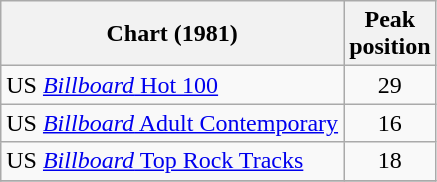<table class="wikitable sortable">
<tr>
<th>Chart (1981)</th>
<th>Peak<br>position</th>
</tr>
<tr>
<td>US <a href='#'><em>Billboard</em> Hot 100</a></td>
<td style="text-align:center;">29</td>
</tr>
<tr>
<td>US <a href='#'><em>Billboard</em> Adult Contemporary</a></td>
<td style="text-align:center;">16</td>
</tr>
<tr>
<td>US <a href='#'><em>Billboard</em> Top Rock Tracks</a></td>
<td style="text-align:center;">18</td>
</tr>
<tr>
</tr>
</table>
